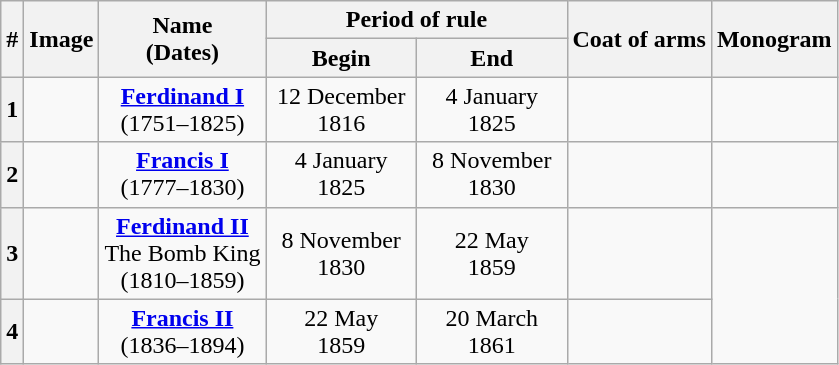<table class="wikitable sortable" style="text-align:center;">
<tr>
<th scope="col" rowspan="2">#</th>
<th scope="col" rowspan="2" class="unsortable">Image</th>
<th scope="col" rowspan="2">Name<br>(Dates)</th>
<th scope="col" colspan="2">Period of rule</th>
<th scope="col" rowspan="2" class="unsortable">Coat of arms</th>
<th scope="col" rowspan="2" class="unsortable">Monogram</th>
</tr>
<tr>
<th scope="col" width="18%">Begin</th>
<th scope="col" width="18%">End</th>
</tr>
<tr>
<th scope="row">1</th>
<td></td>
<td><strong><a href='#'>Ferdinand I</a></strong><br>(1751–1825)</td>
<td>12 December<br>1816</td>
<td>4 January<br>1825</td>
<td align="center"></td>
</tr>
<tr>
<th scope="row">2</th>
<td></td>
<td><strong><a href='#'>Francis I</a></strong><br>(1777–1830)</td>
<td>4 January<br>1825</td>
<td>8 November<br>1830</td>
<td align="center"></td>
<td align="center"></td>
</tr>
<tr>
<th scope="row">3</th>
<td></td>
<td><strong><a href='#'>Ferdinand II</a></strong><br>The Bomb King<br>(1810–1859)</td>
<td>8 November<br>1830</td>
<td>22 May<br>1859</td>
<td align="center"></td>
</tr>
<tr>
<th scope="row">4</th>
<td></td>
<td><strong><a href='#'>Francis II</a></strong><br>(1836–1894)</td>
<td>22 May<br>1859</td>
<td>20 March<br>1861</td>
<td align="center"></td>
</tr>
</table>
